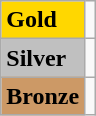<table class="wikitable">
<tr>
<td bgcolor="#ffd700"><strong>Gold</strong></td>
<td></td>
</tr>
<tr>
<td bgcolor="#c0c0c0"><strong>Silver</strong></td>
<td></td>
</tr>
<tr>
<td bgcolor="#cc9966"><strong>Bronze</strong></td>
<td></td>
</tr>
</table>
